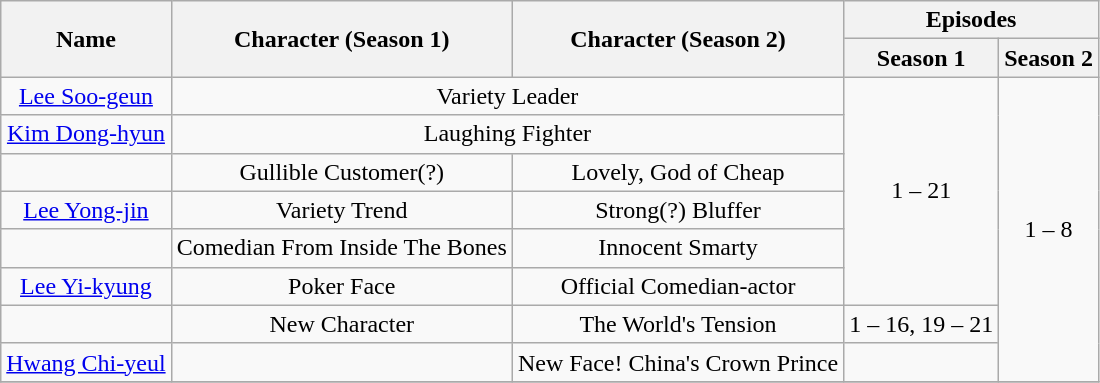<table class="wikitable" style="text-align:center;">
<tr>
<th rowspan="2">Name</th>
<th rowspan="2">Character (Season 1)</th>
<th rowspan="2">Character (Season 2)</th>
<th colspan="2">Episodes</th>
</tr>
<tr>
<th>Season 1</th>
<th>Season 2</th>
</tr>
<tr>
<td><a href='#'>Lee Soo-geun</a></td>
<td colspan="2">Variety Leader</td>
<td rowspan="6">1 – 21</td>
<td rowspan="8">1 – 8</td>
</tr>
<tr>
<td><a href='#'>Kim Dong-hyun</a></td>
<td colspan="2">Laughing Fighter</td>
</tr>
<tr>
<td></td>
<td>Gullible Customer(?)</td>
<td>Lovely, God of Cheap</td>
</tr>
<tr>
<td><a href='#'>Lee Yong-jin</a></td>
<td>Variety Trend</td>
<td>Strong(?) Bluffer</td>
</tr>
<tr>
<td></td>
<td>Comedian From Inside The Bones</td>
<td>Innocent Smarty</td>
</tr>
<tr>
<td><a href='#'>Lee Yi-kyung</a></td>
<td>Poker Face</td>
<td>Official Comedian-actor</td>
</tr>
<tr>
<td></td>
<td>New Character</td>
<td>The World's Tension</td>
<td>1 – 16, 19 – 21</td>
</tr>
<tr>
<td><a href='#'>Hwang Chi-yeul</a></td>
<td></td>
<td>New Face! China's Crown Prince</td>
<td></td>
</tr>
<tr>
</tr>
</table>
